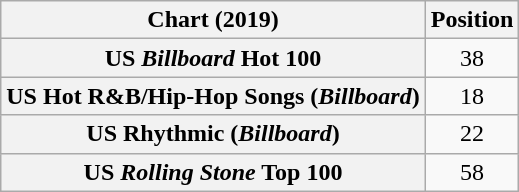<table class="wikitable sortable plainrowheaders" style="text-align:center">
<tr>
<th scope="col">Chart (2019)</th>
<th scope="col">Position</th>
</tr>
<tr>
<th scope="row">US <em>Billboard</em> Hot 100</th>
<td>38</td>
</tr>
<tr>
<th scope="row">US Hot R&B/Hip-Hop Songs (<em>Billboard</em>)</th>
<td>18</td>
</tr>
<tr>
<th scope="row">US Rhythmic (<em>Billboard</em>)</th>
<td>22</td>
</tr>
<tr>
<th scope="row">US <em>Rolling Stone</em> Top 100</th>
<td>58</td>
</tr>
</table>
